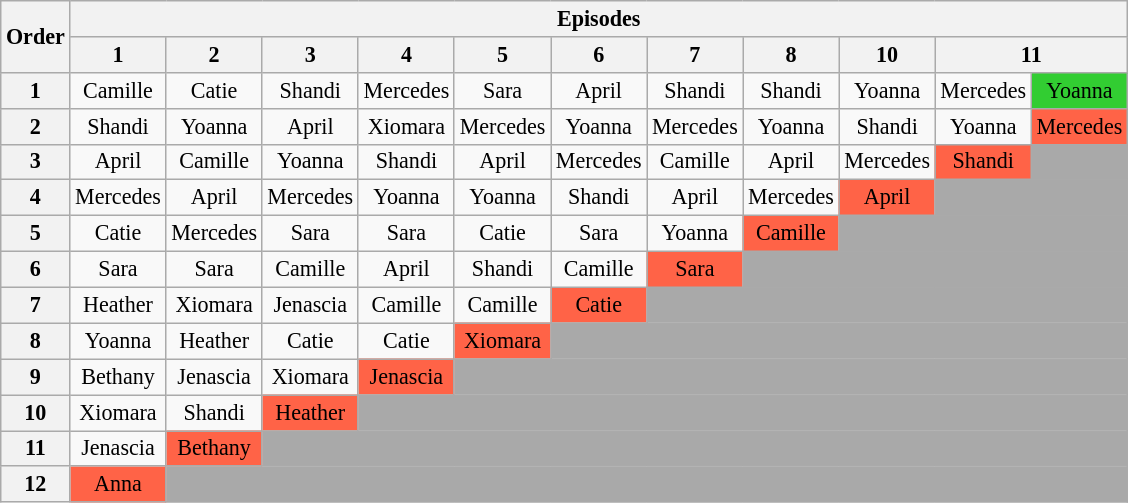<table class="wikitable" style="text-align:center; font-size:92%">
<tr>
<th rowspan=2>Order</th>
<th colspan=11>Episodes</th>
</tr>
<tr>
<th>1</th>
<th>2</th>
<th>3</th>
<th>4</th>
<th>5</th>
<th>6</th>
<th>7</th>
<th>8</th>
<th>10</th>
<th colspan="2">11</th>
</tr>
<tr>
<th>1</th>
<td>Camille</td>
<td>Catie</td>
<td>Shandi</td>
<td>Mercedes</td>
<td>Sara</td>
<td>April</td>
<td>Shandi</td>
<td>Shandi</td>
<td>Yoanna</td>
<td>Mercedes</td>
<td style="background:limegreen;">Yoanna</td>
</tr>
<tr>
<th>2</th>
<td>Shandi</td>
<td>Yoanna</td>
<td>April</td>
<td>Xiomara</td>
<td>Mercedes</td>
<td>Yoanna</td>
<td>Mercedes</td>
<td>Yoanna</td>
<td>Shandi</td>
<td>Yoanna</td>
<td style="background:tomato;">Mercedes</td>
</tr>
<tr>
<th>3</th>
<td>April</td>
<td>Camille</td>
<td>Yoanna</td>
<td>Shandi</td>
<td>April</td>
<td>Mercedes</td>
<td>Camille</td>
<td>April</td>
<td>Mercedes</td>
<td style="background:tomato;">Shandi</td>
<td style="background:darkgrey;"></td>
</tr>
<tr>
<th>4</th>
<td>Mercedes</td>
<td>April</td>
<td>Mercedes</td>
<td>Yoanna</td>
<td>Yoanna</td>
<td>Shandi</td>
<td>April</td>
<td>Mercedes</td>
<td style="background:tomato;">April</td>
<td colspan="2" style="background:darkgrey;"></td>
</tr>
<tr>
<th>5</th>
<td>Catie</td>
<td>Mercedes</td>
<td>Sara</td>
<td>Sara</td>
<td>Catie</td>
<td>Sara</td>
<td>Yoanna</td>
<td style="background:tomato;">Camille</td>
<td colspan="4" style="background:darkgrey;"></td>
</tr>
<tr>
<th>6</th>
<td>Sara</td>
<td>Sara</td>
<td>Camille</td>
<td>April</td>
<td>Shandi</td>
<td>Camille</td>
<td style="background:tomato;">Sara</td>
<td colspan="5" style="background:darkgrey;"></td>
</tr>
<tr>
<th>7</th>
<td>Heather</td>
<td>Xiomara</td>
<td>Jenascia</td>
<td>Camille</td>
<td>Camille</td>
<td style="background:tomato;">Catie</td>
<td colspan="6" style="background:darkgrey;"></td>
</tr>
<tr>
<th>8</th>
<td>Yoanna</td>
<td>Heather</td>
<td>Catie</td>
<td>Catie</td>
<td style="background:tomato;">Xiomara</td>
<td style="background:darkgrey;" colspan="7"></td>
</tr>
<tr>
<th>9</th>
<td>Bethany</td>
<td>Jenascia</td>
<td>Xiomara</td>
<td style="background:tomato;">Jenascia</td>
<td colspan="8" style="background:darkgrey;"></td>
</tr>
<tr>
<th>10</th>
<td>Xiomara</td>
<td>Shandi</td>
<td style="background:tomato;">Heather</td>
<td style="background:darkgrey;" colspan="9"></td>
</tr>
<tr>
<th>11</th>
<td>Jenascia</td>
<td style="background:tomato;">Bethany</td>
<td style="background:darkgrey;" colspan="10"></td>
</tr>
<tr>
<th>12</th>
<td style="background:tomato;">Anna</td>
<td style="background:darkgrey;" colspan="11"></td>
</tr>
</table>
